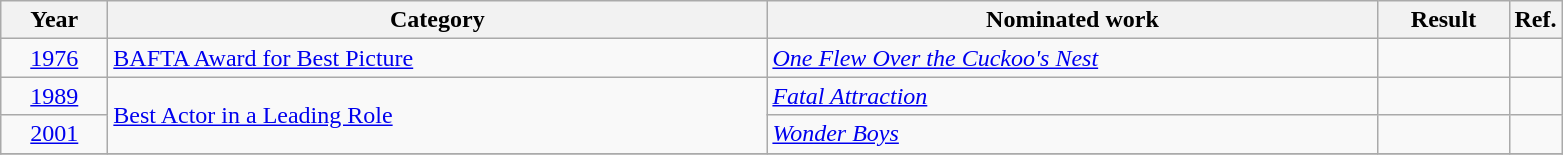<table class=wikitable>
<tr>
<th scope="col" style="width:4em;">Year</th>
<th scope="col" style="width:27em;">Category</th>
<th scope="col" style="width:25em;">Nominated work</th>
<th scope="col" style="width:5em;">Result</th>
<th>Ref.</th>
</tr>
<tr>
<td style="text-align:center;"><a href='#'>1976</a></td>
<td><a href='#'>BAFTA Award for Best Picture</a></td>
<td><em><a href='#'>One Flew Over the Cuckoo's Nest</a></em></td>
<td></td>
<td style="text-align:center;"></td>
</tr>
<tr>
<td style="text-align:center;"><a href='#'>1989</a></td>
<td rowspan="2"><a href='#'>Best Actor in a Leading Role</a></td>
<td><em><a href='#'>Fatal Attraction</a></em></td>
<td></td>
<td style="text-align:center;"></td>
</tr>
<tr>
<td style="text-align:center;"><a href='#'>2001</a></td>
<td><em><a href='#'>Wonder Boys</a></em></td>
<td></td>
<td style="text-align:center;"></td>
</tr>
<tr>
</tr>
</table>
